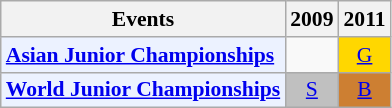<table class="wikitable" style="font-size: 90%; text-align:center">
<tr>
<th>Events</th>
<th>2009</th>
<th>2011</th>
</tr>
<tr>
<td bgcolor="#ECF2FF"; align="left"><strong><a href='#'>Asian Junior Championships</a></strong></td>
<td></td>
<td bgcolor=gold><a href='#'>G</a></td>
</tr>
<tr>
<td bgcolor="#ECF2FF"; align="left"><strong><a href='#'>World Junior Championships</a></strong></td>
<td bgcolor=silver><a href='#'>S</a></td>
<td bgcolor=CD7F32><a href='#'>B</a></td>
</tr>
</table>
